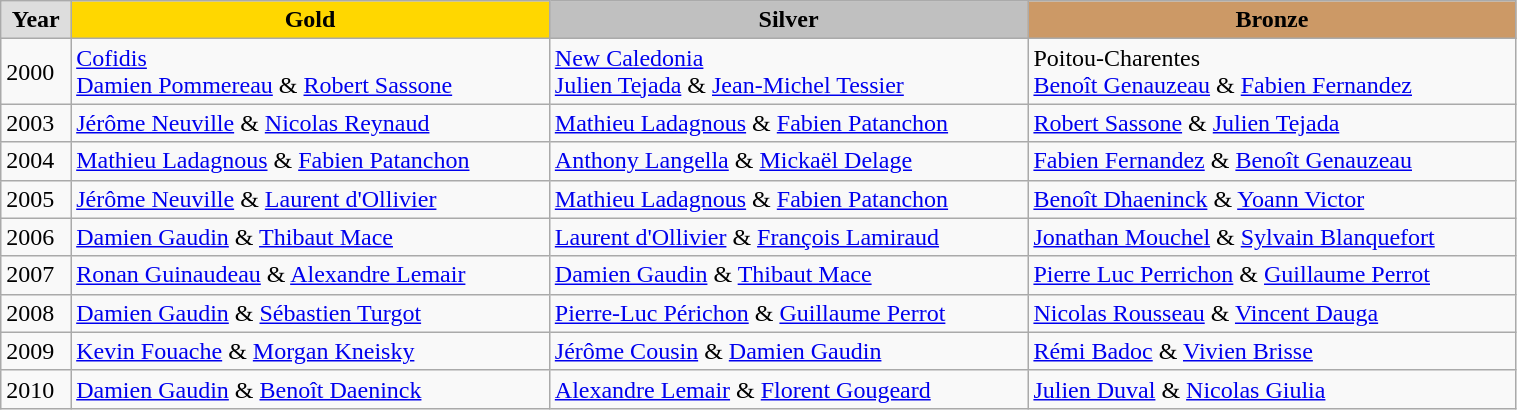<table class="wikitable" style="width: 80%; text-align:left;">
<tr>
<td style="background:#DDDDDD; font-weight:bold; text-align:center;">Year</td>
<td style="background:gold; font-weight:bold; text-align:center;">Gold</td>
<td style="background:silver; font-weight:bold; text-align:center;">Silver</td>
<td style="background:#cc9966; font-weight:bold; text-align:center;">Bronze</td>
</tr>
<tr>
<td>2000</td>
<td><a href='#'>Cofidis</a><br> <a href='#'>Damien Pommereau</a> & <a href='#'>Robert Sassone</a></td>
<td><a href='#'>New Caledonia</a><br> <a href='#'>Julien Tejada</a> & <a href='#'>Jean-Michel Tessier</a></td>
<td>Poitou-Charentes<br> <a href='#'>Benoît Genauzeau</a> & <a href='#'>Fabien Fernandez</a></td>
</tr>
<tr>
<td>2003</td>
<td><a href='#'>Jérôme Neuville</a> & <a href='#'>Nicolas Reynaud</a></td>
<td><a href='#'>Mathieu Ladagnous</a> & <a href='#'>Fabien Patanchon</a></td>
<td><a href='#'>Robert Sassone</a> & <a href='#'>Julien Tejada</a></td>
</tr>
<tr>
<td>2004</td>
<td><a href='#'>Mathieu Ladagnous</a> & <a href='#'>Fabien Patanchon</a></td>
<td><a href='#'>Anthony Langella</a> & <a href='#'>Mickaël Delage</a></td>
<td><a href='#'>Fabien Fernandez</a> & <a href='#'>Benoît Genauzeau</a></td>
</tr>
<tr>
<td>2005</td>
<td><a href='#'>Jérôme Neuville</a> & <a href='#'>Laurent d'Ollivier</a></td>
<td><a href='#'>Mathieu Ladagnous</a> & <a href='#'>Fabien Patanchon</a></td>
<td><a href='#'>Benoît Dhaeninck</a> & <a href='#'>Yoann Victor</a></td>
</tr>
<tr>
<td>2006</td>
<td><a href='#'>Damien Gaudin</a> & <a href='#'>Thibaut Mace</a></td>
<td><a href='#'>Laurent d'Ollivier</a> & <a href='#'>François Lamiraud</a></td>
<td><a href='#'>Jonathan Mouchel</a> & <a href='#'>Sylvain Blanquefort</a></td>
</tr>
<tr>
<td>2007</td>
<td><a href='#'>Ronan Guinaudeau</a> & <a href='#'>Alexandre Lemair</a></td>
<td><a href='#'>Damien Gaudin</a> & <a href='#'>Thibaut Mace</a></td>
<td><a href='#'>Pierre Luc Perrichon</a> & <a href='#'>Guillaume Perrot</a></td>
</tr>
<tr>
<td>2008</td>
<td><a href='#'>Damien Gaudin</a> & <a href='#'>Sébastien Turgot</a></td>
<td><a href='#'>Pierre-Luc Périchon</a> & <a href='#'>Guillaume Perrot</a></td>
<td><a href='#'>Nicolas Rousseau</a> & <a href='#'>Vincent Dauga</a></td>
</tr>
<tr>
<td>2009</td>
<td><a href='#'>Kevin Fouache</a> & <a href='#'>Morgan Kneisky</a></td>
<td><a href='#'>Jérôme Cousin</a> & <a href='#'>Damien Gaudin</a></td>
<td><a href='#'>Rémi Badoc</a> & <a href='#'>Vivien Brisse</a></td>
</tr>
<tr>
<td>2010</td>
<td><a href='#'>Damien Gaudin</a> & <a href='#'>Benoît Daeninck</a></td>
<td><a href='#'>Alexandre Lemair</a> & <a href='#'>Florent Gougeard</a></td>
<td><a href='#'>Julien Duval</a> & <a href='#'>Nicolas Giulia</a></td>
</tr>
</table>
